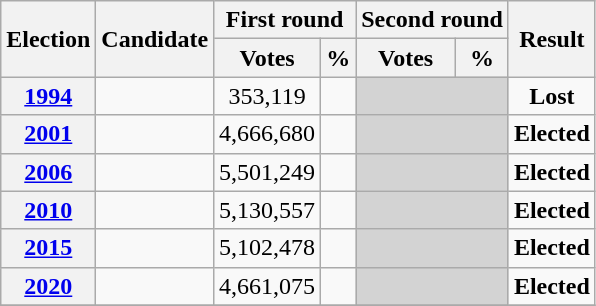<table class=wikitable style=text-align:center>
<tr>
<th rowspan="2"><strong>Election</strong></th>
<th rowspan="2">Candidate</th>
<th colspan="2" scope="col">First round</th>
<th colspan="2">Second round</th>
<th rowspan="2">Result</th>
</tr>
<tr>
<th><strong>Votes</strong></th>
<th><strong>%</strong></th>
<th><strong>Votes</strong></th>
<th><strong>%</strong></th>
</tr>
<tr>
<th><a href='#'>1994</a></th>
<td></td>
<td>353,119</td>
<td></td>
<td bgcolor=lightgrey colspan=2></td>
<td><strong>Lost</strong> </td>
</tr>
<tr>
<th><a href='#'>2001</a></th>
<td></td>
<td>4,666,680</td>
<td></td>
<td bgcolor=lightgrey colspan=2></td>
<td><strong>Elected</strong> </td>
</tr>
<tr>
<th><a href='#'>2006</a></th>
<td></td>
<td>5,501,249</td>
<td></td>
<td bgcolor=lightgrey colspan=2></td>
<td><strong>Elected</strong> </td>
</tr>
<tr>
<th><a href='#'>2010</a></th>
<td></td>
<td>5,130,557</td>
<td></td>
<td bgcolor=lightgrey colspan=2></td>
<td><strong>Elected</strong> </td>
</tr>
<tr>
<th><a href='#'>2015</a></th>
<td></td>
<td>5,102,478</td>
<td></td>
<td bgcolor=lightgrey colspan=2></td>
<td><strong>Elected</strong> </td>
</tr>
<tr>
<th><a href='#'>2020</a></th>
<td></td>
<td>4,661,075</td>
<td></td>
<td bgcolor=lightgrey colspan=2></td>
<td><strong>Elected</strong> </td>
</tr>
<tr>
</tr>
</table>
